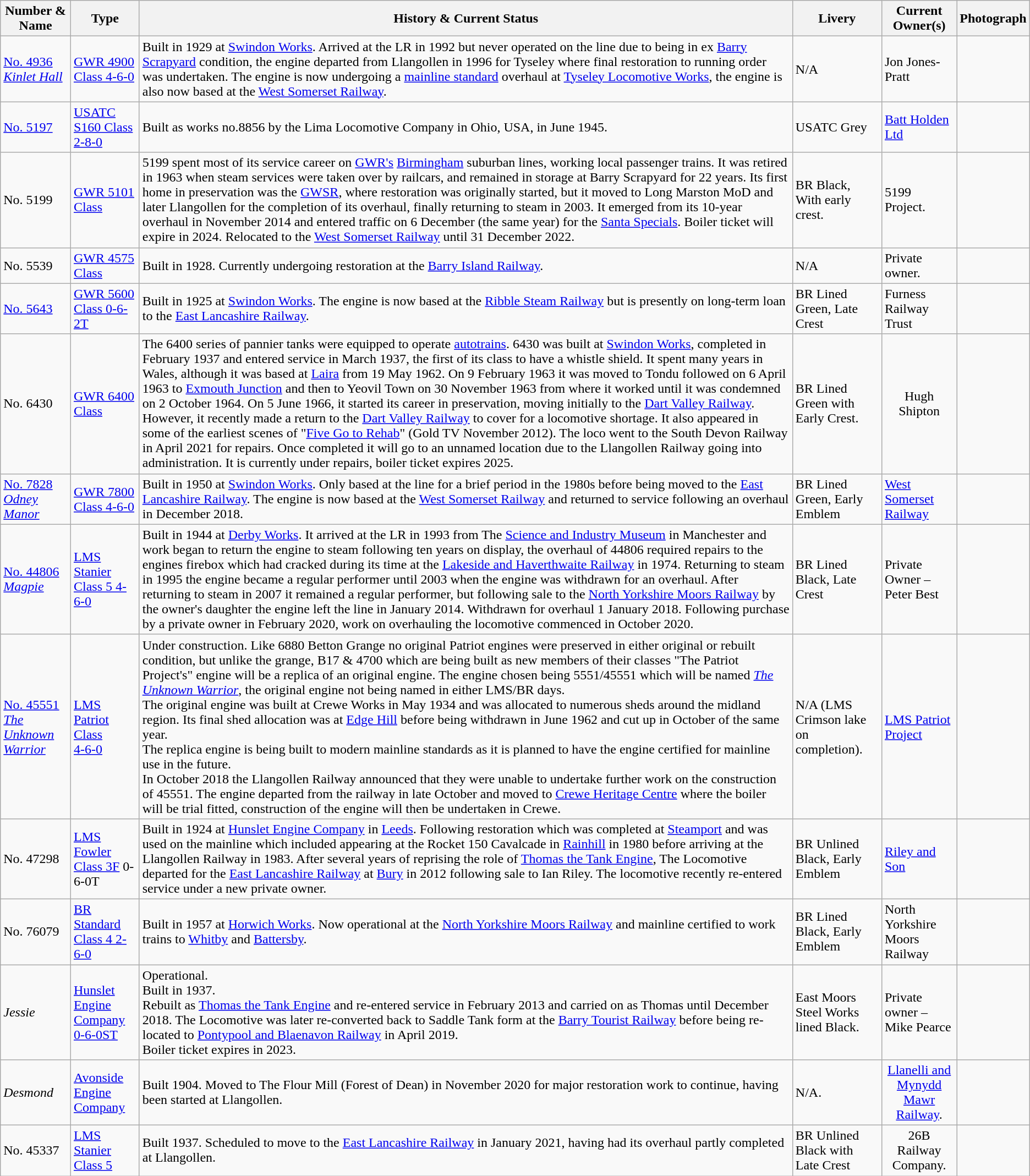<table class="wikitable">
<tr>
<th>Number & Name</th>
<th>Type</th>
<th>History & Current Status</th>
<th>Livery</th>
<th>Current Owner(s)</th>
<th>Photograph</th>
</tr>
<tr>
<td><a href='#'>No. 4936 <em>Kinlet Hall</em></a></td>
<td><a href='#'>GWR 4900 Class 4-6-0</a></td>
<td>Built in 1929 at <a href='#'>Swindon Works</a>. Arrived at the LR in 1992 but never operated on the line due to being in ex <a href='#'>Barry Scrapyard</a> condition, the engine departed from Llangollen in 1996 for Tyseley where final restoration to running order was undertaken. The engine is now undergoing a <a href='#'>mainline standard</a> overhaul at <a href='#'>Tyseley Locomotive Works</a>, the engine is also now based at the <a href='#'>West Somerset Railway</a>.</td>
<td>N/A</td>
<td>Jon Jones-Pratt</td>
<td></td>
</tr>
<tr>
<td><a href='#'>No. 5197</a></td>
<td><a href='#'>USATC S160 Class 2-8-0</a></td>
<td>Built as works no.8856 by the Lima Locomotive Company in Ohio, USA, in June 1945.</td>
<td>USATC Grey</td>
<td><a href='#'>Batt Holden Ltd</a></td>
<td></td>
</tr>
<tr>
<td>No. 5199</td>
<td><a href='#'>GWR 5101 Class</a> </td>
<td>5199 spent most of its service career on <a href='#'>GWR's</a> <a href='#'>Birmingham</a> suburban lines, working local passenger trains. It was retired in 1963 when steam services were taken over by railcars, and remained in storage at Barry Scrapyard for 22 years. Its first home in preservation was the <a href='#'>GWSR</a>, where restoration was originally started, but it moved to Long Marston MoD and later Llangollen for the completion of its overhaul, finally returning to steam in 2003. It emerged from its 10-year overhaul in November 2014 and entered traffic on 6 December (the same year) for the <a href='#'>Santa Specials</a>. Boiler ticket will expire in 2024. Relocated to the <a href='#'>West Somerset Railway</a> until 31 December 2022.</td>
<td>BR Black, With early crest.</td>
<td>5199 Project.</td>
<td></td>
</tr>
<tr>
<td>No. 5539</td>
<td><a href='#'>GWR 4575 Class</a></td>
<td>Built in 1928. Currently undergoing restoration at the <a href='#'>Barry Island Railway</a>.</td>
<td>N/A</td>
<td>Private owner.</td>
<td></td>
</tr>
<tr>
<td><a href='#'>No. 5643</a></td>
<td><a href='#'>GWR 5600 Class 0-6-2T</a></td>
<td>Built in 1925 at <a href='#'>Swindon Works</a>. The engine is now based at the <a href='#'>Ribble Steam Railway</a> but is presently on long-term loan to the <a href='#'>East Lancashire Railway</a>.</td>
<td>BR Lined Green, Late Crest</td>
<td>Furness Railway Trust</td>
<td></td>
</tr>
<tr>
<td>No. 6430</td>
<td><a href='#'>GWR 6400 Class</a> </td>
<td>The 6400 series of pannier tanks were equipped to operate <a href='#'>autotrains</a>. 6430 was built at <a href='#'>Swindon Works</a>, completed in February 1937 and entered service in March 1937, the first of its class to have a whistle shield. It spent many years in Wales, although it was based at <a href='#'>Laira</a> from 19 May 1962. On 9 February 1963 it was moved to Tondu followed on 6 April 1963 to <a href='#'>Exmouth Junction</a> and then to Yeovil Town on 30 November 1963 from where it worked until it was condemned on 2 October 1964. On 5 June 1966, it started its career in preservation, moving initially to the <a href='#'>Dart Valley Railway</a>. However, it recently made a return to the <a href='#'>Dart Valley Railway</a> to cover for a locomotive shortage. It also appeared in some of the earliest scenes of "<a href='#'>Five Go to Rehab</a>" (Gold TV November 2012). The loco went to the South Devon Railway in April 2021 for repairs. Once completed it will go to an unnamed location due to the Llangollen Railway going into administration. It is currently under repairs, boiler ticket expires 2025.</td>
<td>BR Lined Green with Early Crest.</td>
<td align=center>Hugh Shipton</td>
<td></td>
</tr>
<tr>
<td><a href='#'>No. 7828 <em>Odney Manor</em></a></td>
<td><a href='#'>GWR 7800 Class 4-6-0</a></td>
<td>Built in 1950 at <a href='#'>Swindon Works</a>. Only based at the line for a brief period in the 1980s before being moved to the <a href='#'>East Lancashire Railway</a>. The engine is now based at the <a href='#'>West Somerset Railway</a> and returned to service following an overhaul in December 2018.</td>
<td>BR Lined Green, Early Emblem</td>
<td><a href='#'>West Somerset Railway</a></td>
<td></td>
</tr>
<tr>
<td><a href='#'>No. 44806 <em>Magpie</em></a></td>
<td><a href='#'>LMS Stanier Class 5 4-6-0</a></td>
<td>Built in 1944 at <a href='#'>Derby Works</a>. It arrived at the LR in 1993 from The <a href='#'>Science and Industry Museum</a> in Manchester and work began to return the engine to steam following ten years on display, the overhaul of 44806 required repairs to the engines firebox which had cracked during its time at the <a href='#'>Lakeside and Haverthwaite Railway</a> in 1974. Returning to steam in 1995 the engine became a regular performer until 2003 when the engine was withdrawn for an overhaul. After returning to steam in 2007 it remained a regular performer, but following sale to the <a href='#'>North Yorkshire Moors Railway</a> by the owner's daughter the engine left the line in January 2014. Withdrawn for overhaul 1 January 2018. Following purchase by a private owner in February 2020, work on overhauling the locomotive commenced in October 2020.</td>
<td>BR Lined Black, Late Crest</td>
<td>Private Owner – Peter Best</td>
<td></td>
</tr>
<tr>
<td><a href='#'>No. 45551 <em>The Unknown Warrior</em></a></td>
<td><a href='#'>LMS Patriot Class<br> 4-6-0</a></td>
<td>Under construction. Like 6880 Betton Grange no original Patriot engines were preserved in either original or rebuilt condition, but unlike the grange, B17 & 4700 which are being built as new members of their classes "The Patriot Project's" engine will be a replica of an original engine. The engine chosen being 5551/45551 which will be named <em><a href='#'>The Unknown Warrior</a></em>, the original engine not being named in either LMS/BR days.<br>The original engine was built at Crewe Works in May 1934 and was allocated to numerous sheds around the midland region. Its final shed allocation was at <a href='#'>Edge Hill</a> before being withdrawn in June 1962 and cut up in October of the same year.<br>The replica engine is being built to modern mainline standards as it is planned to have the engine certified for mainline use in the future.<br>In October 2018 the Llangollen Railway announced that they were unable to undertake further work on the construction of 45551. The engine departed from the railway in late October and moved to <a href='#'>Crewe Heritage Centre</a> where the boiler will be trial fitted, construction of the engine will then be undertaken in Crewe.</td>
<td>N/A (LMS Crimson lake on completion).</td>
<td><a href='#'>LMS Patriot Project</a></td>
<td></td>
</tr>
<tr>
<td>No. 47298</td>
<td><a href='#'>LMS Fowler Class 3F</a> 0-6-0T</td>
<td>Built in 1924 at <a href='#'>Hunslet Engine Company</a> in <a href='#'>Leeds</a>. Following restoration which was completed at <a href='#'>Steamport</a> and was used on the mainline which included appearing at the Rocket 150 Cavalcade in <a href='#'>Rainhill</a> in 1980 before arriving at the Llangollen Railway in 1983. After several years of reprising the role of <a href='#'>Thomas the Tank Engine</a>, The Locomotive departed for the <a href='#'>East Lancashire Railway</a> at <a href='#'>Bury</a> in 2012 following sale to Ian Riley. The locomotive recently re-entered service under a new private owner.</td>
<td>BR Unlined Black, Early Emblem</td>
<td><a href='#'>Riley and Son</a></td>
<td></td>
</tr>
<tr>
<td>No. 76079</td>
<td><a href='#'>BR Standard Class 4 2-6-0</a></td>
<td>Built in 1957 at <a href='#'>Horwich Works</a>. Now operational at the <a href='#'>North Yorkshire Moors Railway</a> and mainline certified to work trains to <a href='#'>Whitby</a> and <a href='#'>Battersby</a>.</td>
<td>BR Lined Black, Early Emblem</td>
<td>North Yorkshire Moors Railway</td>
<td></td>
</tr>
<tr>
<td><em>Jessie</em></td>
<td><a href='#'>Hunslet Engine Company<br> 0-6-0ST</a></td>
<td>Operational.<br>Built in 1937.<br>Rebuilt as <a href='#'>Thomas the Tank Engine</a> and re-entered service in February 2013 and carried on as Thomas until December 2018. The Locomotive was later re-converted back to Saddle Tank form at the <a href='#'>Barry Tourist Railway</a> before being re-located to <a href='#'>Pontypool and Blaenavon Railway</a> in April 2019.<br>Boiler ticket expires in 2023.</td>
<td>East Moors Steel Works lined Black.</td>
<td aligh=center>Private owner – Mike Pearce</td>
<td></td>
</tr>
<tr>
<td><em>Desmond</em></td>
<td><a href='#'>Avonside Engine Company</a></td>
<td>Built 1904. Moved to The Flour Mill (Forest of Dean) in November 2020 for major restoration work to continue, having been started at Llangollen.</td>
<td>N/A.</td>
<td align=center><a href='#'>Llanelli and Mynydd Mawr Railway</a>.</td>
<td align=center></td>
</tr>
<tr>
<td>No. 45337</td>
<td><a href='#'>LMS Stanier Class 5</a> </td>
<td>Built 1937. Scheduled to move to the <a href='#'>East Lancashire Railway</a> in January 2021, having had its overhaul partly completed at Llangollen.</td>
<td>BR Unlined Black with Late Crest</td>
<td align=center>26B Railway Company.</td>
<td></td>
</tr>
</table>
